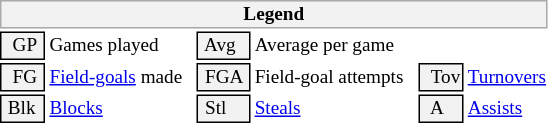<table class="toccolours" style="font-size: 80%; white-space: nowrap;">
<tr>
<th colspan="6" style="background-color: #F2F2F2; border: 1px solid #AAAAAA;">Legend</th>
</tr>
<tr>
<td style="background-color: #F2F2F2; border: 1px solid black;">  GP </td>
<td>Games played</td>
<td style="background-color: #F2F2F2; border: 1px solid black"> Avg </td>
<td>Average per game</td>
</tr>
<tr>
<td style="background-color: #F2F2F2; border: 1px solid black">  FG </td>
<td style="padding-right: 8px"><a href='#'>Field-goals</a> made</td>
<td style="background-color: #F2F2F2; border: 1px solid black"> FGA </td>
<td style="padding-right: 8px">Field-goal attempts</td>
<td style="background-color: #F2F2F2; border: 1px solid black">  Tov</td>
<td><a href='#'>Turnovers</a></td>
</tr>
<tr>
<td style="background-color: #F2F2F2; border: 1px solid black;"> Blk </td>
<td><a href='#'>Blocks</a></td>
<td style="background-color: #F2F2F2; border: 1px solid black"> Stl </td>
<td><a href='#'>Steals</a></td>
<td style="background-color: #F2F2F2; border: 1px solid black">  A </td>
<td style="padding-right: 8px"><a href='#'>Assists</a></td>
</tr>
<tr>
</tr>
</table>
